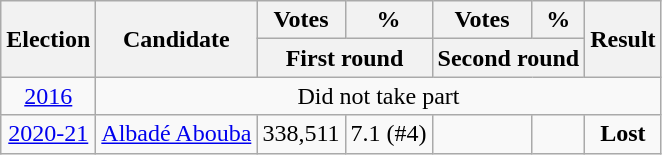<table class="wikitable" style="text-align:center">
<tr>
<th rowspan="2">Election</th>
<th rowspan="2">Candidate</th>
<th>Votes</th>
<th>%</th>
<th>Votes</th>
<th>%</th>
<th rowspan="2">Result</th>
</tr>
<tr>
<th colspan="2">First round</th>
<th colspan="2">Second round</th>
</tr>
<tr>
<td><a href='#'>2016</a></td>
<td colspan="7">Did not take part</td>
</tr>
<tr>
<td><a href='#'>2020-21</a></td>
<td><a href='#'>Albadé Abouba</a></td>
<td>338,511</td>
<td>7.1 (#4)</td>
<td></td>
<td></td>
<td><strong>Lost</strong> </td>
</tr>
</table>
